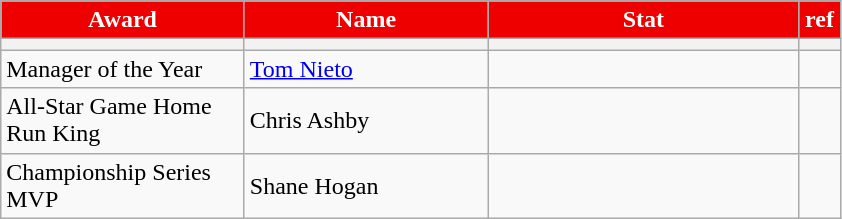<table class="wikitable">
<tr>
<th style="background:#EE0000; color:white;">Award</th>
<th style="background:#EE0000; color:white;">Name</th>
<th style="background:#EE0000; color:white;">Stat</th>
<th style="background:#EE0000; color:white;">ref</th>
</tr>
<tr>
<th width=155></th>
<th width=155></th>
<th width=200></th>
<th width=20></th>
</tr>
<tr>
<td>Manager of the Year</td>
<td><a href='#'>Tom Nieto</a></td>
<td></td>
<td></td>
</tr>
<tr>
<td>All-Star Game Home Run King</td>
<td>Chris Ashby</td>
<td></td>
<td></td>
</tr>
<tr>
<td>Championship Series MVP</td>
<td>Shane Hogan</td>
<td></td>
<td></td>
</tr>
</table>
